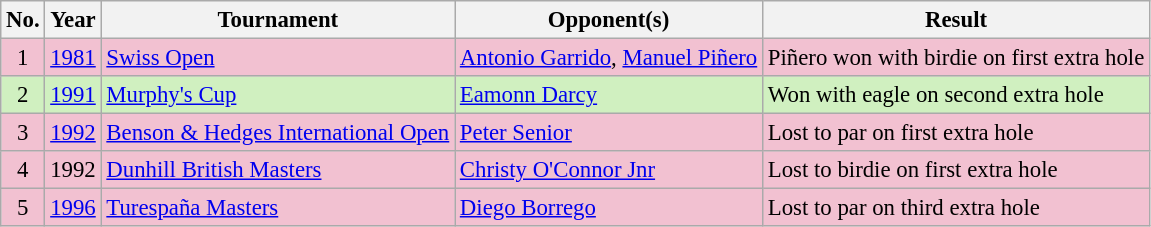<table class="wikitable" style="font-size:95%;">
<tr>
<th>No.</th>
<th>Year</th>
<th>Tournament</th>
<th>Opponent(s)</th>
<th>Result</th>
</tr>
<tr style="background:#F2C1D1;">
<td align=center>1</td>
<td><a href='#'>1981</a></td>
<td><a href='#'>Swiss Open</a></td>
<td> <a href='#'>Antonio Garrido</a>,  <a href='#'>Manuel Piñero</a></td>
<td>Piñero won with birdie on first extra hole</td>
</tr>
<tr style="background:#D0F0C0;">
<td align=center>2</td>
<td><a href='#'>1991</a></td>
<td><a href='#'>Murphy's Cup</a></td>
<td> <a href='#'>Eamonn Darcy</a></td>
<td>Won with eagle on second extra hole</td>
</tr>
<tr style="background:#F2C1D1;">
<td align=center>3</td>
<td><a href='#'>1992</a></td>
<td><a href='#'>Benson & Hedges International Open</a></td>
<td> <a href='#'>Peter Senior</a></td>
<td>Lost to par on first extra hole</td>
</tr>
<tr style="background:#F2C1D1;">
<td align=center>4</td>
<td>1992</td>
<td><a href='#'>Dunhill British Masters</a></td>
<td> <a href='#'>Christy O'Connor Jnr</a></td>
<td>Lost to birdie on first extra hole</td>
</tr>
<tr style="background:#F2C1D1;">
<td align=center>5</td>
<td><a href='#'>1996</a></td>
<td><a href='#'>Turespaña Masters</a></td>
<td> <a href='#'>Diego Borrego</a></td>
<td>Lost to par on third extra hole</td>
</tr>
</table>
